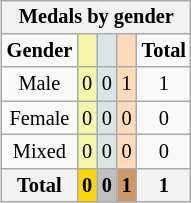<table class="wikitable" style="font-size:85%; float:right">
<tr style="background:#efefef;">
<th colspan=5>Medals by gender</th>
</tr>
<tr align=center>
<td><strong>Gender</strong></td>
<td style="background:#f7f6a8;"></td>
<td style="background:#dce5e5;"></td>
<td style="background:#ffdab9;"></td>
<td><strong>Total</strong></td>
</tr>
<tr align=center>
<td>Male</td>
<td style="background:#F7F6A8;">0</td>
<td style="background:#DCE5E5;">0</td>
<td style="background:#FFDAB9;">1</td>
<td>1</td>
</tr>
<tr align=center>
<td>Female</td>
<td style="background:#F7F6A8;">0</td>
<td style="background:#DCE5E5;">0</td>
<td style="background:#FFDAB9;">0</td>
<td>0</td>
</tr>
<tr align=center>
<td>Mixed</td>
<td style="background:#F7F6A8;">0</td>
<td style="background:#DCE5E5;">0</td>
<td style="background:#FFDAB9;">0</td>
<td>0</td>
</tr>
<tr align=center>
<th>Total</th>
<th style="background:gold;">0</th>
<th style="background:silver;">0</th>
<th style="background:#c96;">1</th>
<th>1</th>
</tr>
</table>
